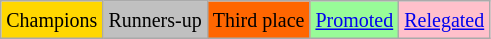<table class="wikitable">
<tr>
<td bgcolor="gold"><small>Champions</small></td>
<td bgcolor="silver"><small>Runners-up</small></td>
<td bgcolor="ff6600"><small>Third place</small></td>
<td bgcolor="palegreen"><small><a href='#'>Promoted</a></small></td>
<td bgcolor="pink"><small><a href='#'>Relegated</a></small></td>
</tr>
</table>
